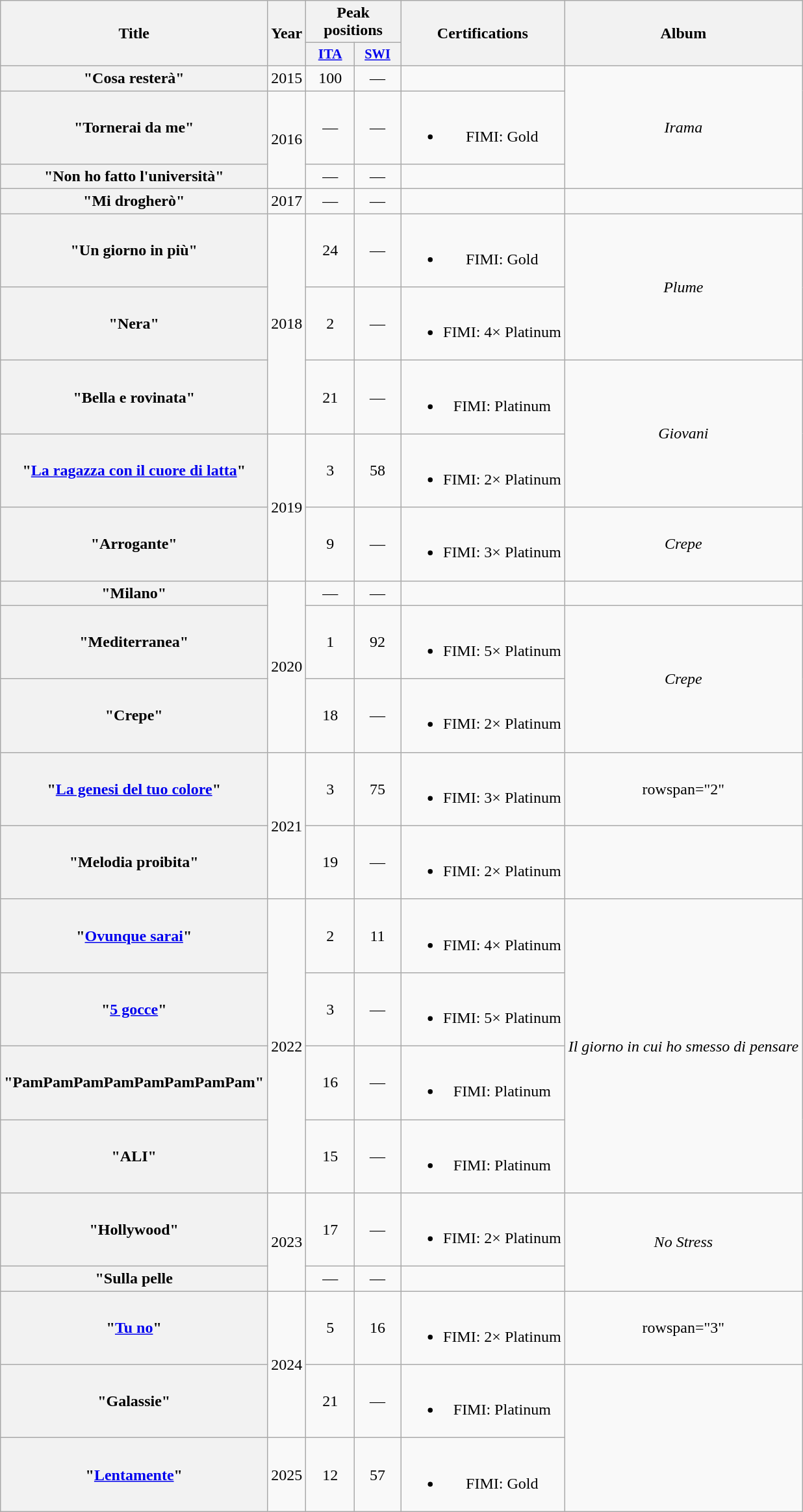<table class="wikitable plainrowheaders" style="text-align:center;">
<tr>
<th rowspan="2">Title</th>
<th rowspan="2">Year</th>
<th colspan="2">Peak positions</th>
<th rowspan="2">Certifications</th>
<th rowspan="2">Album</th>
</tr>
<tr>
<th style="width:3em;font-size:90%;"><a href='#'>ITA</a><br></th>
<th scope="col" style="width:3em;font-size:85%;"><a href='#'>SWI</a><br></th>
</tr>
<tr>
<th scope="row">"Cosa resterà"</th>
<td>2015</td>
<td>100<br></td>
<td>—</td>
<td></td>
<td rowspan="3"><em>Irama</em></td>
</tr>
<tr>
<th scope="row">"Tornerai da me"</th>
<td rowspan="2">2016</td>
<td>—</td>
<td>—</td>
<td><br><ul><li>FIMI: Gold</li></ul></td>
</tr>
<tr>
<th scope="row">"Non ho fatto l'università"</th>
<td>—</td>
<td>—</td>
<td></td>
</tr>
<tr>
<th scope="row">"Mi drogherò"</th>
<td>2017</td>
<td>—</td>
<td>—</td>
<td></td>
<td></td>
</tr>
<tr>
<th scope="row">"Un giorno in più"</th>
<td rowspan="3">2018</td>
<td>24</td>
<td>—</td>
<td><br><ul><li>FIMI: Gold</li></ul></td>
<td rowspan="2"><em>Plume</em></td>
</tr>
<tr>
<th scope="row">"Nera"</th>
<td>2</td>
<td>—</td>
<td><br><ul><li>FIMI: 4× Platinum</li></ul></td>
</tr>
<tr>
<th scope="row">"Bella e rovinata"</th>
<td>21</td>
<td>—</td>
<td><br><ul><li>FIMI: Platinum</li></ul></td>
<td rowspan="2"><em>Giovani</em></td>
</tr>
<tr>
<th scope="row">"<a href='#'>La ragazza con il cuore di latta</a>"</th>
<td rowspan="2">2019</td>
<td>3</td>
<td>58</td>
<td><br><ul><li>FIMI: 2× Platinum</li></ul></td>
</tr>
<tr>
<th scope="row">"Arrogante"</th>
<td>9</td>
<td>—</td>
<td><br><ul><li>FIMI: 3× Platinum</li></ul></td>
<td rowspan="1"><em>Crepe</em></td>
</tr>
<tr>
<th scope="row">"Milano"<br></th>
<td rowspan="3">2020</td>
<td>—</td>
<td>—</td>
<td></td>
<td></td>
</tr>
<tr>
<th scope="row">"Mediterranea"</th>
<td>1</td>
<td>92</td>
<td><br><ul><li>FIMI: 5× Platinum</li></ul></td>
<td rowspan="2"><em>Crepe</em></td>
</tr>
<tr>
<th scope="row">"Crepe"</th>
<td>18</td>
<td>—</td>
<td><br><ul><li>FIMI: 2× Platinum</li></ul></td>
</tr>
<tr>
<th scope="row">"<a href='#'>La genesi del tuo colore</a>"</th>
<td rowspan="2">2021</td>
<td>3</td>
<td>75</td>
<td><br><ul><li>FIMI: 3× Platinum</li></ul></td>
<td>rowspan="2" </td>
</tr>
<tr>
<th scope="row">"Melodia proibita"</th>
<td>19</td>
<td>—</td>
<td><br><ul><li>FIMI: 2× Platinum</li></ul></td>
</tr>
<tr>
<th scope="row">"<a href='#'>Ovunque sarai</a>"</th>
<td rowspan="4">2022</td>
<td>2</td>
<td>11</td>
<td><br><ul><li>FIMI: 4× Platinum</li></ul></td>
<td rowspan="4"><em>Il giorno in cui ho smesso di pensare</em></td>
</tr>
<tr>
<th scope="row">"<a href='#'>5 gocce</a>" </th>
<td>3</td>
<td>—</td>
<td><br><ul><li>FIMI: 5× Platinum</li></ul></td>
</tr>
<tr>
<th scope="row">"PamPamPamPamPamPamPamPam"</th>
<td>16</td>
<td>—</td>
<td><br><ul><li>FIMI: Platinum</li></ul></td>
</tr>
<tr>
<th scope="row">"ALI"</th>
<td>15</td>
<td>—</td>
<td><br><ul><li>FIMI: Platinum</li></ul></td>
</tr>
<tr>
<th scope="row">"Hollywood" </th>
<td rowspan="2">2023</td>
<td>17</td>
<td>—</td>
<td><br><ul><li>FIMI: 2× Platinum</li></ul></td>
<td rowspan="2"><em>No Stress</em></td>
</tr>
<tr>
<th scope="row">"Sulla pelle </th>
<td>—</td>
<td>—</td>
<td></td>
</tr>
<tr>
<th scope="row">"<a href='#'>Tu no</a>"</th>
<td rowspan="2">2024</td>
<td>5</td>
<td>16</td>
<td><br><ul><li>FIMI: 2× Platinum</li></ul></td>
<td>rowspan="3" </td>
</tr>
<tr>
<th scope="row">"Galassie"</th>
<td>21</td>
<td>—</td>
<td><br><ul><li>FIMI: Platinum</li></ul></td>
</tr>
<tr>
<th scope="row">"<a href='#'>Lentamente</a>"</th>
<td>2025</td>
<td>12</td>
<td>57</td>
<td><br><ul><li>FIMI: Gold</li></ul></td>
</tr>
</table>
